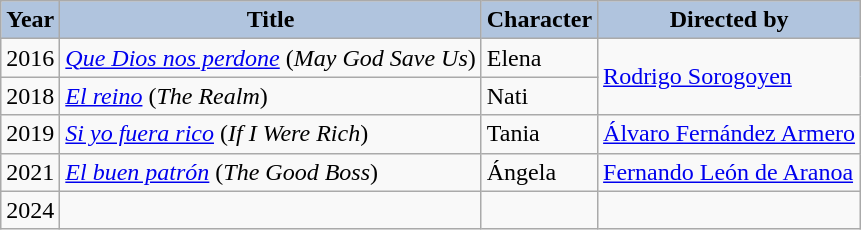<table class="wikitable">
<tr>
<th style="background: #B0C4DE;">Year</th>
<th style="background: #B0C4DE;">Title</th>
<th style="background: #B0C4DE;">Character</th>
<th style="background: #B0C4DE;">Directed by</th>
</tr>
<tr>
<td>2016</td>
<td><em><a href='#'>Que Dios nos perdone</a></em> (<em>May God Save Us</em>)</td>
<td>Elena</td>
<td rowspan="2"><a href='#'>Rodrigo Sorogoyen</a></td>
</tr>
<tr>
<td>2018</td>
<td><em><a href='#'>El reino</a></em> (<em>The Realm</em>)</td>
<td>Nati</td>
</tr>
<tr>
<td>2019</td>
<td><em><a href='#'>Si yo fuera rico</a></em> (<em>If I Were Rich</em>)</td>
<td>Tania</td>
<td><a href='#'>Álvaro Fernández Armero</a></td>
</tr>
<tr>
<td>2021</td>
<td><em><a href='#'>El buen patrón</a></em> (<em>The Good Boss</em>)</td>
<td>Ángela</td>
<td><a href='#'>Fernando León de Aranoa</a></td>
</tr>
<tr>
<td>2024</td>
<td></td>
<td></td>
<td></td>
</tr>
</table>
